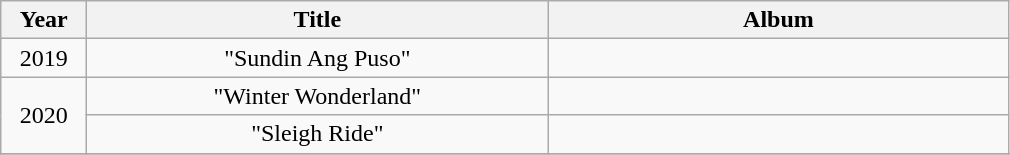<table class="wikitable plainrowheaders" style="text-align:center;">
<tr>
<th scope="col" style="width:50px;">Year</th>
<th scope="col" style="width:300px;">Title</th>
<th scope="col" style="width:300px;">Album</th>
</tr>
<tr>
<td>2019</td>
<td>"Sundin Ang Puso" </td>
<td></td>
</tr>
<tr>
<td rowspan="2">2020</td>
<td>"Winter Wonderland"</td>
<td></td>
</tr>
<tr>
<td>"Sleigh Ride"</td>
<td></td>
</tr>
<tr>
</tr>
</table>
